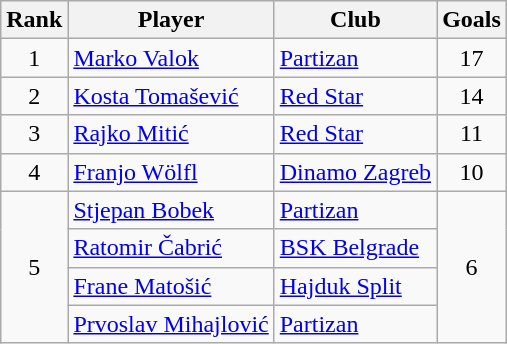<table class="wikitable" style="text-align:center">
<tr>
<th>Rank</th>
<th>Player</th>
<th>Club</th>
<th>Goals</th>
</tr>
<tr>
<td rowspan="1">1</td>
<td align="left"> <a href='#'>Marko Valok</a></td>
<td align="left"><a href='#'>Partizan</a></td>
<td>17</td>
</tr>
<tr>
<td rowspan="1">2</td>
<td align="left"> <a href='#'>Kosta Tomašević</a></td>
<td align="left"><a href='#'>Red Star</a></td>
<td>14</td>
</tr>
<tr>
<td rowspan="1">3</td>
<td align="left"> <a href='#'>Rajko Mitić</a></td>
<td align="left"><a href='#'>Red Star</a></td>
<td>11</td>
</tr>
<tr>
<td rowspan="1">4</td>
<td align="left"> <a href='#'>Franjo Wölfl</a></td>
<td align="left"><a href='#'>Dinamo Zagreb</a></td>
<td>10</td>
</tr>
<tr>
<td rowspan="4">5</td>
<td align="left"> <a href='#'>Stjepan Bobek</a></td>
<td align="left"><a href='#'>Partizan</a></td>
<td rowspan="4">6</td>
</tr>
<tr>
<td align="left"> <a href='#'>Ratomir Čabrić</a></td>
<td align="left"><a href='#'>BSK Belgrade</a></td>
</tr>
<tr>
<td align="left"> <a href='#'>Frane Matošić</a></td>
<td align="left"><a href='#'>Hajduk Split</a></td>
</tr>
<tr>
<td align="left"> <a href='#'>Prvoslav Mihajlović</a></td>
<td align="left"><a href='#'>Partizan</a></td>
</tr>
</table>
